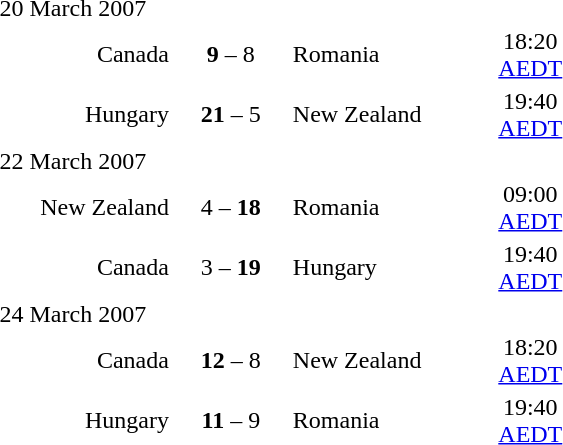<table style="text-align:center" width=400>
<tr>
<th width=15%></th>
<th width=10%></th>
<th width=15%></th>
<th width=10%></th>
</tr>
<tr align="left">
<td colspan=2>20 March 2007</td>
</tr>
<tr>
<td align="right">Canada</td>
<td><strong>9</strong> – 8</td>
<td align="left">Romania</td>
<td>18:20 <a href='#'>AEDT</a></td>
</tr>
<tr>
<td align="right">Hungary</td>
<td><strong>21</strong> – 5</td>
<td align="left">New Zealand</td>
<td>19:40 <a href='#'>AEDT</a></td>
</tr>
<tr align="left">
<td colspan=2>22 March 2007</td>
</tr>
<tr>
<td align="right">New Zealand</td>
<td>4 – <strong>18</strong></td>
<td align="left">Romania</td>
<td>09:00 <a href='#'>AEDT</a></td>
</tr>
<tr>
<td align="right">Canada</td>
<td>3 – <strong>19</strong></td>
<td align="left">Hungary</td>
<td>19:40 <a href='#'>AEDT</a></td>
</tr>
<tr align="left">
<td colspan=2>24 March 2007</td>
</tr>
<tr>
<td align="right">Canada</td>
<td><strong>12</strong> – 8</td>
<td align="left">New Zealand</td>
<td>18:20 <a href='#'>AEDT</a></td>
</tr>
<tr>
<td align="right">Hungary</td>
<td><strong>11</strong> – 9</td>
<td align="left">Romania</td>
<td>19:40 <a href='#'>AEDT</a></td>
</tr>
</table>
